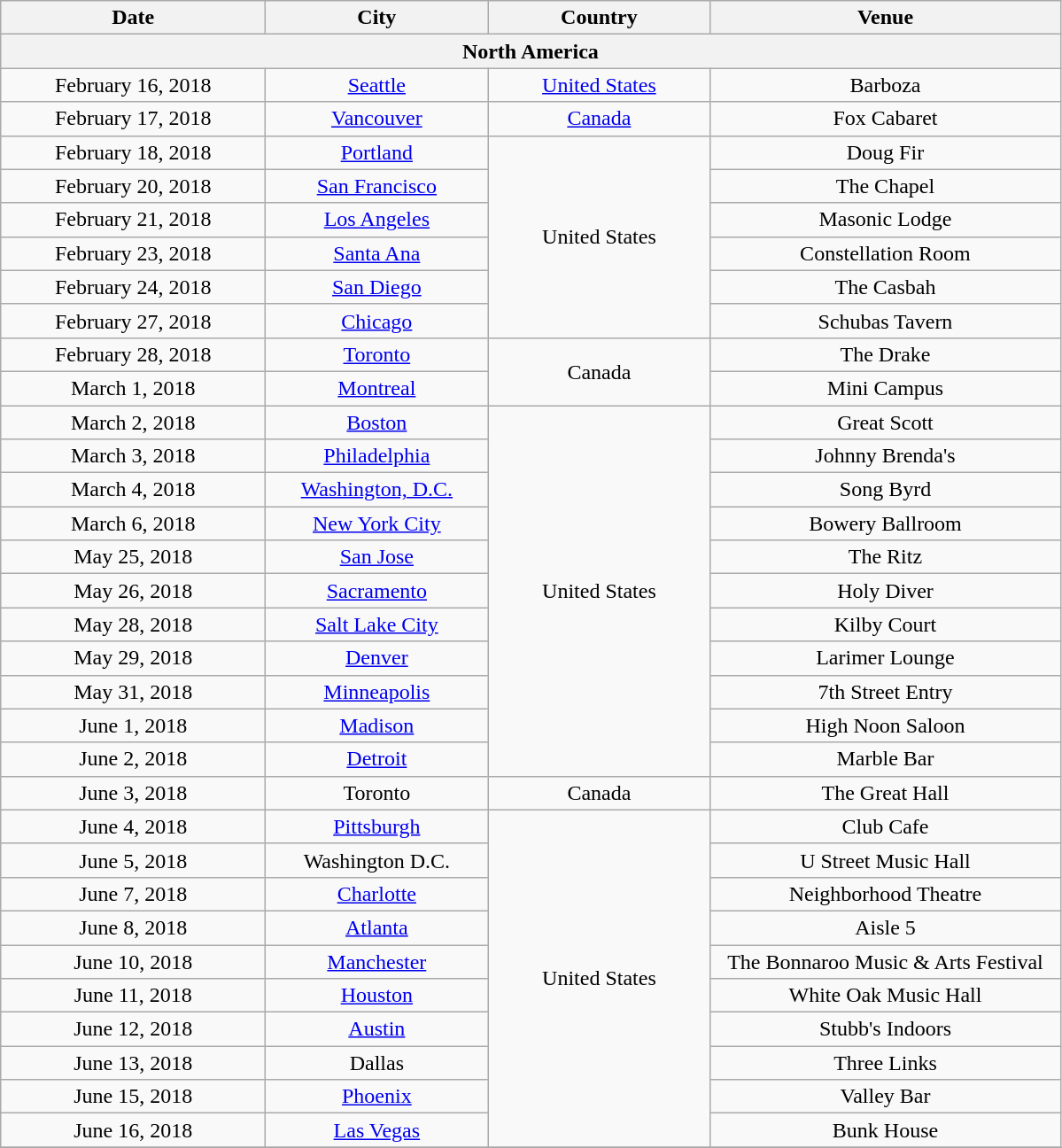<table class="wikitable" style="text-align:center;">
<tr>
<th scope="col" style="width:12em;">Date</th>
<th scope="col" style="width:10em;">City</th>
<th scope="col" style="width:10em;">Country</th>
<th scope="col" style="width:16em;">Venue</th>
</tr>
<tr>
<th colspan="4">North America</th>
</tr>
<tr>
<td>February 16, 2018</td>
<td><a href='#'>Seattle</a></td>
<td rowspan="1"><a href='#'>United States</a></td>
<td>Barboza</td>
</tr>
<tr>
<td>February 17, 2018</td>
<td><a href='#'>Vancouver</a></td>
<td rowspan="1"><a href='#'>Canada</a></td>
<td>Fox Cabaret</td>
</tr>
<tr>
<td>February 18, 2018</td>
<td><a href='#'>Portland</a></td>
<td rowspan="6">United States</td>
<td>Doug Fir</td>
</tr>
<tr>
<td>February 20, 2018</td>
<td><a href='#'>San Francisco</a></td>
<td>The Chapel</td>
</tr>
<tr>
<td>February 21, 2018</td>
<td><a href='#'>Los Angeles</a></td>
<td>Masonic Lodge</td>
</tr>
<tr>
<td>February 23, 2018</td>
<td><a href='#'>Santa Ana</a></td>
<td>Constellation Room</td>
</tr>
<tr>
<td>February 24, 2018</td>
<td><a href='#'>San Diego</a></td>
<td>The Casbah</td>
</tr>
<tr>
<td>February 27, 2018</td>
<td><a href='#'>Chicago</a></td>
<td>Schubas Tavern</td>
</tr>
<tr>
<td>February 28, 2018</td>
<td><a href='#'>Toronto</a></td>
<td rowspan="2">Canada</td>
<td>The Drake</td>
</tr>
<tr>
<td>March 1, 2018</td>
<td><a href='#'>Montreal</a></td>
<td>Mini Campus</td>
</tr>
<tr>
<td>March 2, 2018</td>
<td><a href='#'>Boston</a></td>
<td rowspan="11">United States</td>
<td>Great Scott</td>
</tr>
<tr>
<td>March 3, 2018</td>
<td><a href='#'>Philadelphia</a></td>
<td>Johnny Brenda's</td>
</tr>
<tr>
<td>March 4, 2018</td>
<td><a href='#'>Washington, D.C.</a></td>
<td>Song Byrd</td>
</tr>
<tr>
<td>March 6, 2018</td>
<td><a href='#'>New York City</a></td>
<td>Bowery Ballroom</td>
</tr>
<tr>
<td>May 25, 2018</td>
<td><a href='#'>San Jose</a></td>
<td>The Ritz</td>
</tr>
<tr>
<td>May 26, 2018</td>
<td><a href='#'>Sacramento</a></td>
<td>Holy Diver</td>
</tr>
<tr>
<td>May 28, 2018</td>
<td><a href='#'>Salt Lake City</a></td>
<td>Kilby Court</td>
</tr>
<tr>
<td>May 29, 2018</td>
<td><a href='#'>Denver</a></td>
<td>Larimer Lounge</td>
</tr>
<tr>
<td>May 31, 2018</td>
<td><a href='#'>Minneapolis</a></td>
<td>7th Street Entry</td>
</tr>
<tr>
<td>June 1, 2018</td>
<td><a href='#'>Madison</a></td>
<td>High Noon Saloon</td>
</tr>
<tr>
<td>June 2, 2018</td>
<td><a href='#'>Detroit</a></td>
<td>Marble Bar</td>
</tr>
<tr>
<td>June 3, 2018</td>
<td>Toronto</td>
<td>Canada</td>
<td>The Great Hall</td>
</tr>
<tr>
<td>June 4, 2018</td>
<td><a href='#'>Pittsburgh</a></td>
<td rowspan="10">United States</td>
<td>Club Cafe</td>
</tr>
<tr>
<td>June 5, 2018</td>
<td>Washington D.C.</td>
<td>U Street Music Hall</td>
</tr>
<tr>
<td>June 7, 2018</td>
<td><a href='#'>Charlotte</a></td>
<td>Neighborhood Theatre</td>
</tr>
<tr>
<td>June 8, 2018</td>
<td><a href='#'>Atlanta</a></td>
<td>Aisle 5</td>
</tr>
<tr>
<td>June 10, 2018</td>
<td><a href='#'>Manchester</a></td>
<td>The Bonnaroo Music & Arts Festival</td>
</tr>
<tr>
<td>June 11, 2018</td>
<td><a href='#'>Houston</a></td>
<td>White Oak Music Hall</td>
</tr>
<tr>
<td>June 12, 2018</td>
<td><a href='#'>Austin</a></td>
<td>Stubb's Indoors</td>
</tr>
<tr>
<td>June 13, 2018</td>
<td>Dallas</td>
<td>Three Links</td>
</tr>
<tr>
<td>June 15, 2018</td>
<td><a href='#'>Phoenix</a></td>
<td>Valley Bar</td>
</tr>
<tr>
<td>June 16, 2018</td>
<td><a href='#'>Las Vegas</a></td>
<td>Bunk House</td>
</tr>
<tr>
</tr>
</table>
